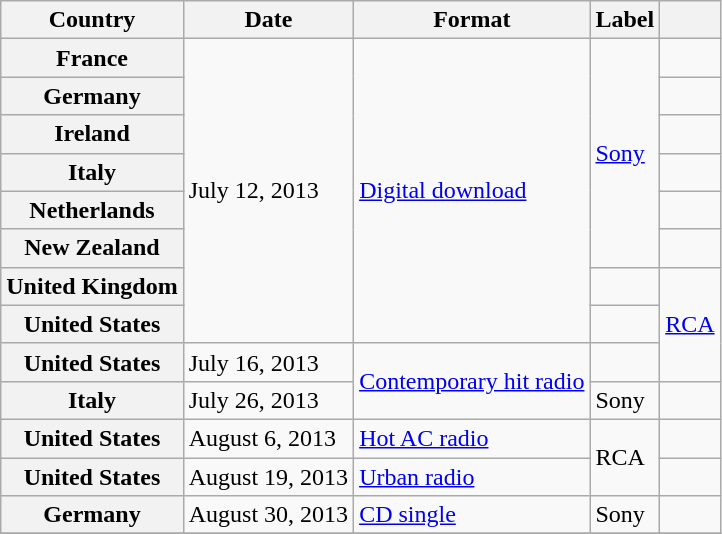<table class="wikitable plainrowheaders">
<tr>
<th>Country</th>
<th>Date</th>
<th>Format</th>
<th>Label</th>
<th></th>
</tr>
<tr>
<th scope="row">France</th>
<td rowspan="8">July 12, 2013</td>
<td rowspan="8"><a href='#'>Digital download</a></td>
<td rowspan="6"><a href='#'>Sony</a></td>
<td></td>
</tr>
<tr>
<th scope="row">Germany</th>
<td></td>
</tr>
<tr>
<th scope="row">Ireland</th>
<td></td>
</tr>
<tr>
<th scope="row">Italy</th>
<td></td>
</tr>
<tr>
<th scope="row">Netherlands</th>
<td></td>
</tr>
<tr>
<th scope="row">New Zealand</th>
<td></td>
</tr>
<tr>
<th scope="row">United Kingdom</th>
<td></td>
<td rowspan="3"><a href='#'>RCA</a></td>
</tr>
<tr>
<th scope="row">United States</th>
<td></td>
</tr>
<tr>
<th scope="row">United States</th>
<td>July 16, 2013</td>
<td rowspan="2"><a href='#'>Contemporary hit radio</a></td>
<td></td>
</tr>
<tr>
<th scope="row">Italy</th>
<td>July 26, 2013</td>
<td>Sony</td>
<td></td>
</tr>
<tr>
<th scope="row">United States</th>
<td>August 6, 2013</td>
<td><a href='#'>Hot AC radio</a></td>
<td rowspan="2">RCA</td>
<td></td>
</tr>
<tr>
<th scope="row">United States</th>
<td>August 19, 2013</td>
<td><a href='#'>Urban radio</a></td>
<td></td>
</tr>
<tr>
<th scope="row">Germany</th>
<td>August 30, 2013</td>
<td><a href='#'>CD single</a></td>
<td>Sony</td>
<td></td>
</tr>
<tr>
</tr>
</table>
